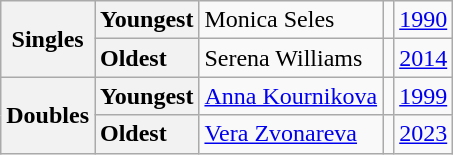<table class="wikitable nowrap">
<tr>
<th rowspan=2>Singles</th>
<th style="text-align:left;">Youngest</th>
<td> Monica Seles</td>
<td></td>
<td><a href='#'>1990</a></td>
</tr>
<tr>
<th style="text-align:left">Oldest</th>
<td> Serena Williams</td>
<td></td>
<td><a href='#'>2014</a></td>
</tr>
<tr>
<th rowspan="2" style="text-align:left;">Doubles</th>
<th style="text-align:left;">Youngest</th>
<td> <a href='#'>Anna Kournikova</a></td>
<td></td>
<td><a href='#'>1999</a></td>
</tr>
<tr>
<th style="text-align:left;">Oldest</th>
<td> <a href='#'>Vera Zvonareva</a> </td>
<td></td>
<td><a href='#'>2023</a></td>
</tr>
</table>
